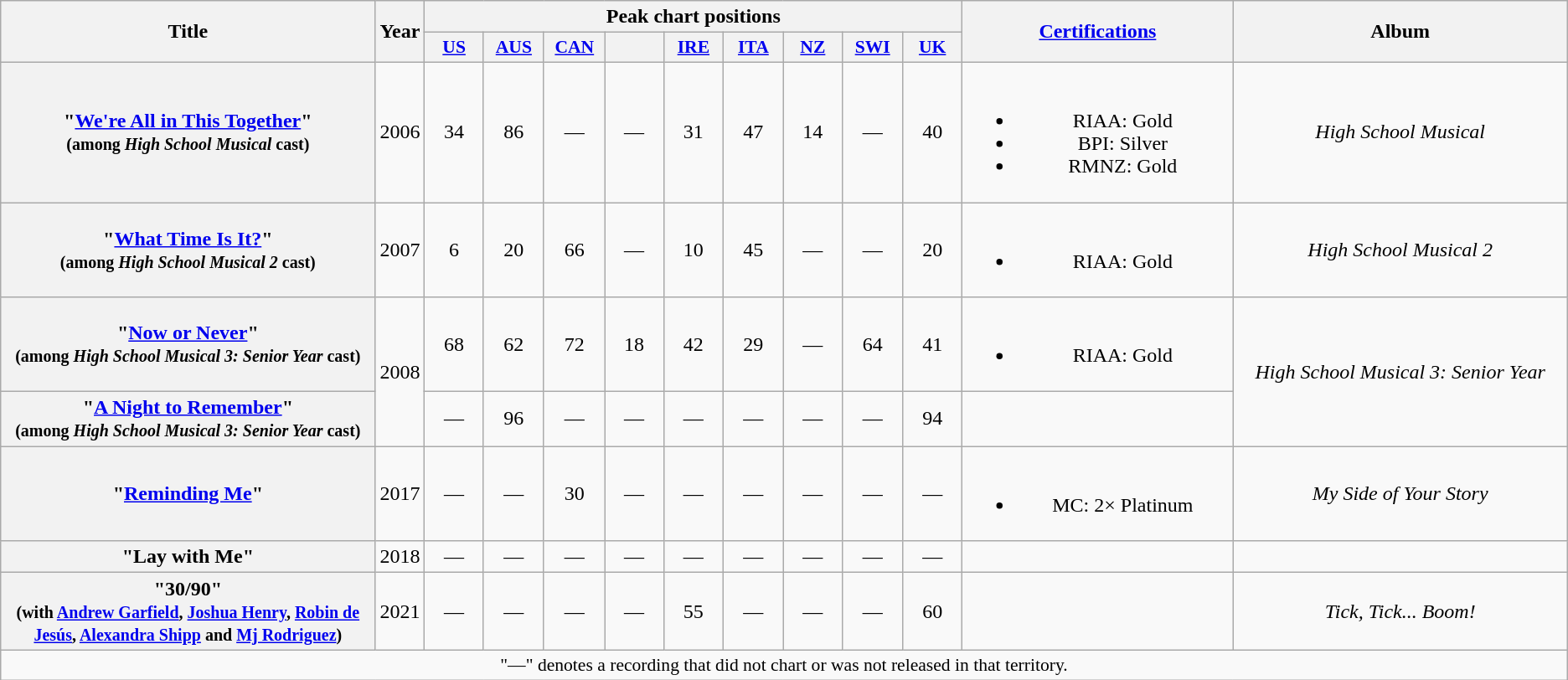<table class="wikitable plainrowheaders" style="text-align:center;" border="1">
<tr>
<th scope="col" rowspan="2" style="width:20em;">Title</th>
<th scope="col" rowspan="2" style="width:1em;">Year</th>
<th scope="col" colspan="9">Peak chart positions</th>
<th scope="col" rowspan="2" style="width:14em;"><a href='#'>Certifications</a></th>
<th scope="col" rowspan="2" style="width:18em;">Album</th>
</tr>
<tr>
<th scope="col" style="width:3em;font-size:90%;"><a href='#'>US</a><br></th>
<th scope="col" style="width:3em;font-size:90%;"><a href='#'>AUS</a><br></th>
<th scope="col" style="width:3em;font-size:90%;"><a href='#'>CAN</a><br></th>
<th scope="col" style="width:3em;font-size:90%;"><a href='#'></a><br></th>
<th scope="col" style="width:3em;font-size:90%;"><a href='#'>IRE</a><br></th>
<th scope="col" style="width:3em;font-size:90%;"><a href='#'>ITA</a><br></th>
<th scope="col" style="width:3em;font-size:90%;"><a href='#'>NZ</a><br></th>
<th scope="col" style="width:3em;font-size:90%;"><a href='#'>SWI</a><br></th>
<th scope="col" style="width:3em;font-size:90%;"><a href='#'>UK</a><br></th>
</tr>
<tr>
<th scope="row">"<a href='#'>We're All in This Together</a>"<br><small>(among <em>High School Musical</em> cast)</small></th>
<td>2006</td>
<td>34</td>
<td>86</td>
<td>—</td>
<td>—</td>
<td>31</td>
<td>47</td>
<td>14</td>
<td>—</td>
<td>40</td>
<td><br><ul><li>RIAA: Gold</li><li>BPI: Silver</li><li>RMNZ: Gold</li></ul></td>
<td><em>High School Musical</em></td>
</tr>
<tr>
<th scope="row">"<a href='#'>What Time Is It?</a>"<br><small>(among <em>High School Musical 2</em> cast)</small></th>
<td>2007</td>
<td>6</td>
<td>20</td>
<td>66</td>
<td>—</td>
<td>10</td>
<td>45</td>
<td>—</td>
<td>—</td>
<td>20</td>
<td><br><ul><li>RIAA: Gold</li></ul></td>
<td><em>High School Musical 2</em></td>
</tr>
<tr>
<th scope="row">"<a href='#'>Now or Never</a>"<br><small>(among <em>High School Musical 3: Senior Year</em> cast)</small></th>
<td rowspan="2">2008</td>
<td>68</td>
<td>62</td>
<td>72</td>
<td>18</td>
<td>42</td>
<td>29</td>
<td>—</td>
<td>64</td>
<td>41</td>
<td><br><ul><li>RIAA: Gold</li></ul></td>
<td rowspan="2"><em>High School Musical 3: Senior Year</em></td>
</tr>
<tr>
<th scope="row">"<a href='#'>A Night to Remember</a>"<br><small>(among <em>High School Musical 3: Senior Year</em> cast)</small></th>
<td>—</td>
<td>96</td>
<td>—</td>
<td>—</td>
<td>—</td>
<td>—</td>
<td>—</td>
<td>—</td>
<td>94</td>
<td></td>
</tr>
<tr>
<th scope="row">"<a href='#'>Reminding Me</a>" <br> </th>
<td>2017</td>
<td>—</td>
<td>—</td>
<td>30</td>
<td>—</td>
<td>—</td>
<td>—</td>
<td>—</td>
<td>—</td>
<td>—</td>
<td><br><ul><li>MC: 2× Platinum</li></ul></td>
<td><em>My Side of Your Story</em></td>
</tr>
<tr>
<th scope="row">"Lay with Me" <br> </th>
<td>2018</td>
<td>—</td>
<td>—</td>
<td>—</td>
<td>—</td>
<td>—</td>
<td>—</td>
<td>—</td>
<td>—</td>
<td>—</td>
<td></td>
<td></td>
</tr>
<tr>
<th scope="row">"30/90"<br><small>(with <a href='#'>Andrew Garfield</a>, <a href='#'>Joshua Henry</a>, <a href='#'>Robin de Jesús</a>, <a href='#'>Alexandra Shipp</a> and <a href='#'>Mj Rodriguez</a>)</small></th>
<td>2021</td>
<td>—</td>
<td>—</td>
<td>—</td>
<td>—</td>
<td>55</td>
<td>—</td>
<td>—</td>
<td>—</td>
<td>60</td>
<td></td>
<td><em>Tick, Tick... Boom!</em></td>
</tr>
<tr>
<td align="center" colspan="14" style="font-size:90%">"—" denotes a recording that did not chart or was not released in that territory.</td>
</tr>
</table>
